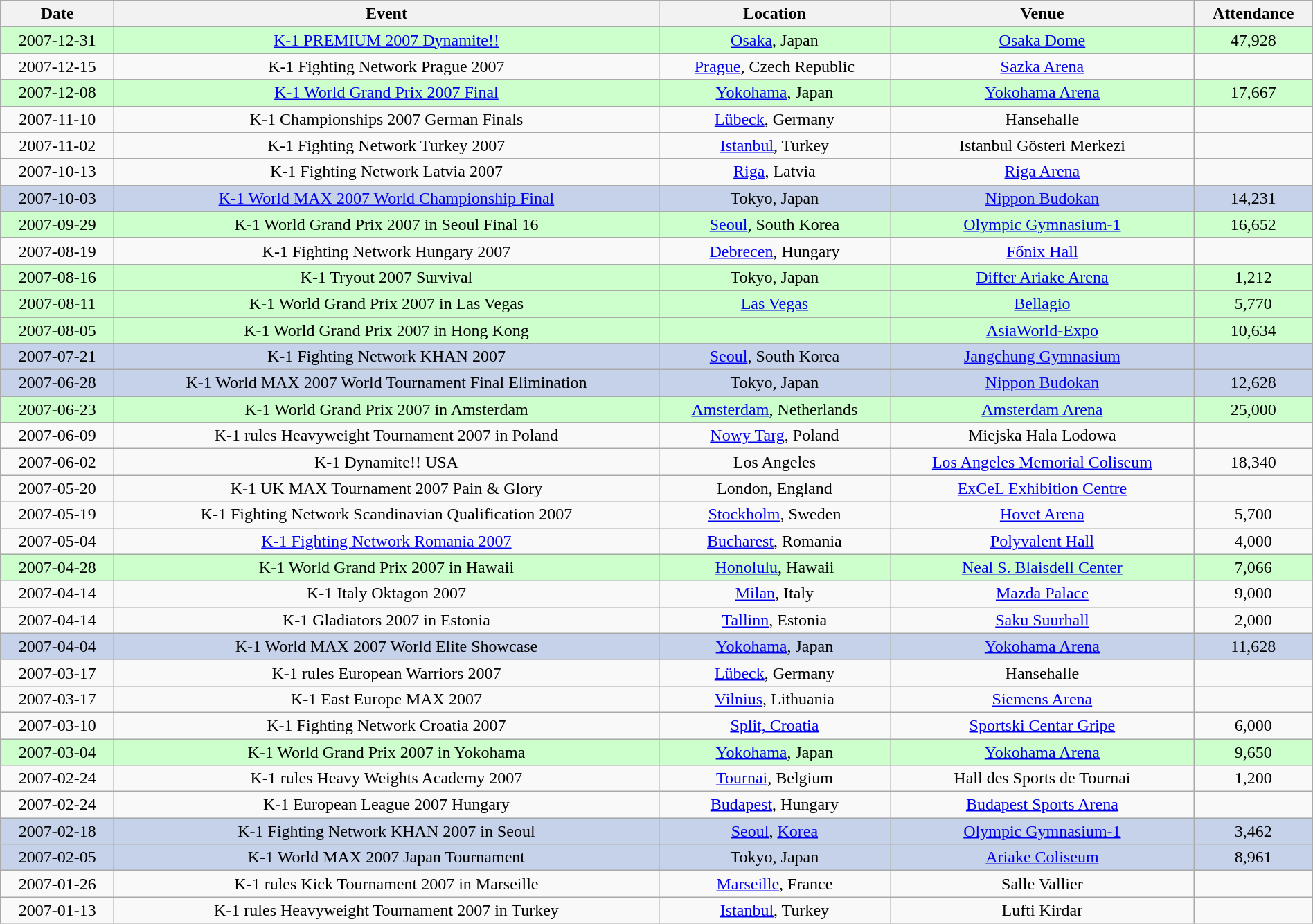<table class="wikitable" style="width:100%; text-align:center">
<tr>
<th>Date</th>
<th>Event</th>
<th>Location</th>
<th>Venue</th>
<th>Attendance</th>
</tr>
<tr style="background:#CCFFCC">
<td>2007-12-31</td>
<td><a href='#'>K-1 PREMIUM 2007 Dynamite!!</a></td>
<td> <a href='#'>Osaka</a>, Japan</td>
<td><a href='#'>Osaka Dome</a></td>
<td>47,928</td>
</tr>
<tr>
<td>2007-12-15</td>
<td>K-1 Fighting Network Prague 2007</td>
<td> <a href='#'>Prague</a>, Czech Republic</td>
<td><a href='#'>Sazka Arena</a></td>
<td></td>
</tr>
<tr style="background:#CCFFCC">
<td>2007-12-08</td>
<td><a href='#'>K-1 World Grand Prix 2007 Final</a></td>
<td> <a href='#'>Yokohama</a>, Japan</td>
<td><a href='#'>Yokohama Arena</a></td>
<td>17,667</td>
</tr>
<tr>
<td>2007-11-10</td>
<td>K-1 Championships 2007 German Finals</td>
<td> <a href='#'>Lübeck</a>, Germany</td>
<td>Hansehalle</td>
<td></td>
</tr>
<tr>
<td>2007-11-02</td>
<td>K-1 Fighting Network Turkey 2007</td>
<td> <a href='#'>Istanbul</a>, Turkey</td>
<td>Istanbul Gösteri Merkezi</td>
<td></td>
</tr>
<tr>
<td>2007-10-13</td>
<td>K-1 Fighting Network Latvia 2007</td>
<td> <a href='#'>Riga</a>, Latvia</td>
<td><a href='#'>Riga Arena</a></td>
<td></td>
</tr>
<tr style="background:#C5D2EA">
<td>2007-10-03</td>
<td><a href='#'>K-1 World MAX 2007 World Championship Final</a></td>
<td> Tokyo, Japan</td>
<td><a href='#'>Nippon Budokan</a></td>
<td>14,231</td>
</tr>
<tr style="background:#CCFFCC">
<td>2007-09-29</td>
<td>K-1 World Grand Prix 2007 in Seoul Final 16</td>
<td> <a href='#'>Seoul</a>, South Korea</td>
<td><a href='#'>Olympic Gymnasium-1</a></td>
<td>16,652</td>
</tr>
<tr>
<td>2007-08-19</td>
<td>K-1 Fighting Network Hungary 2007</td>
<td> <a href='#'>Debrecen</a>, Hungary</td>
<td><a href='#'>Főnix Hall</a></td>
<td></td>
</tr>
<tr style="background:#CCFFCC">
<td>2007-08-16</td>
<td>K-1 Tryout 2007 Survival</td>
<td> Tokyo, Japan</td>
<td><a href='#'>Differ Ariake Arena</a></td>
<td>1,212</td>
</tr>
<tr style="background:#CCFFCC">
<td>2007-08-11</td>
<td>K-1 World Grand Prix 2007 in Las Vegas</td>
<td> <a href='#'>Las Vegas</a></td>
<td><a href='#'>Bellagio</a></td>
<td>5,770</td>
</tr>
<tr style="background:#CCFFCC">
<td>2007-08-05</td>
<td>K-1 World Grand Prix 2007 in Hong Kong</td>
<td></td>
<td><a href='#'>AsiaWorld-Expo</a></td>
<td>10,634</td>
</tr>
<tr style="background:#C5D2EA">
<td>2007-07-21</td>
<td>K-1 Fighting Network KHAN 2007</td>
<td> <a href='#'>Seoul</a>, South Korea</td>
<td><a href='#'>Jangchung Gymnasium</a></td>
<td></td>
</tr>
<tr style="background:#C5D2EA">
<td>2007-06-28</td>
<td>K-1 World MAX 2007 World Tournament Final Elimination</td>
<td> Tokyo, Japan</td>
<td><a href='#'>Nippon Budokan</a></td>
<td>12,628</td>
</tr>
<tr style="background:#CCFFCC">
<td>2007-06-23</td>
<td>K-1 World Grand Prix 2007 in Amsterdam</td>
<td> <a href='#'>Amsterdam</a>, Netherlands</td>
<td><a href='#'>Amsterdam Arena</a></td>
<td>25,000</td>
</tr>
<tr>
<td>2007-06-09</td>
<td>K-1 rules Heavyweight Tournament 2007 in Poland</td>
<td> <a href='#'>Nowy Targ</a>, Poland</td>
<td>Miejska Hala Lodowa</td>
<td></td>
</tr>
<tr>
<td>2007-06-02</td>
<td>K-1 Dynamite!! USA</td>
<td> Los Angeles</td>
<td><a href='#'>Los Angeles Memorial Coliseum</a></td>
<td>18,340</td>
</tr>
<tr>
<td>2007-05-20</td>
<td>K-1 UK MAX Tournament 2007 Pain & Glory</td>
<td> London, England</td>
<td><a href='#'>ExCeL Exhibition Centre</a></td>
<td></td>
</tr>
<tr>
<td>2007-05-19</td>
<td>K-1 Fighting Network Scandinavian Qualification 2007</td>
<td> <a href='#'>Stockholm</a>, Sweden</td>
<td><a href='#'>Hovet Arena</a></td>
<td>5,700</td>
</tr>
<tr>
<td>2007-05-04</td>
<td><a href='#'>K-1 Fighting Network Romania 2007</a></td>
<td> <a href='#'>Bucharest</a>, Romania</td>
<td><a href='#'>Polyvalent Hall</a></td>
<td>4,000</td>
</tr>
<tr style="background:#CCFFCC">
<td>2007-04-28</td>
<td>K-1 World Grand Prix 2007 in Hawaii</td>
<td> <a href='#'>Honolulu</a>, Hawaii</td>
<td><a href='#'>Neal S. Blaisdell Center</a></td>
<td>7,066</td>
</tr>
<tr>
<td>2007-04-14</td>
<td>K-1 Italy Oktagon 2007</td>
<td> <a href='#'>Milan</a>, Italy</td>
<td><a href='#'>Mazda Palace</a></td>
<td>9,000</td>
</tr>
<tr>
<td>2007-04-14</td>
<td>K-1 Gladiators 2007 in Estonia</td>
<td> <a href='#'>Tallinn</a>, Estonia</td>
<td><a href='#'>Saku Suurhall</a></td>
<td>2,000</td>
</tr>
<tr style="background:#C5D2EA">
<td>2007-04-04</td>
<td>K-1 World MAX 2007 World Elite Showcase</td>
<td> <a href='#'>Yokohama</a>, Japan</td>
<td><a href='#'>Yokohama Arena</a></td>
<td>11,628</td>
</tr>
<tr>
<td>2007-03-17</td>
<td>K-1 rules European Warriors 2007</td>
<td> <a href='#'>Lübeck</a>, Germany</td>
<td>Hansehalle</td>
<td></td>
</tr>
<tr>
<td>2007-03-17</td>
<td>K-1 East Europe MAX 2007</td>
<td> <a href='#'>Vilnius</a>, Lithuania</td>
<td><a href='#'>Siemens Arena</a></td>
<td></td>
</tr>
<tr>
<td>2007-03-10</td>
<td>K-1 Fighting Network Croatia 2007</td>
<td> <a href='#'>Split, Croatia</a></td>
<td><a href='#'>Sportski Centar Gripe</a></td>
<td>6,000</td>
</tr>
<tr style="background:#CCFFCC">
<td>2007-03-04</td>
<td>K-1 World Grand Prix 2007 in Yokohama</td>
<td> <a href='#'>Yokohama</a>, Japan</td>
<td><a href='#'>Yokohama Arena</a></td>
<td>9,650</td>
</tr>
<tr>
<td>2007-02-24</td>
<td>K-1 rules Heavy Weights Academy 2007</td>
<td> <a href='#'>Tournai</a>, Belgium</td>
<td>Hall des Sports de Tournai</td>
<td>1,200</td>
</tr>
<tr>
<td>2007-02-24</td>
<td>K-1 European League 2007 Hungary</td>
<td> <a href='#'>Budapest</a>, Hungary</td>
<td><a href='#'>Budapest Sports Arena</a></td>
<td></td>
</tr>
<tr style="background:#C5D2EA">
<td>2007-02-18</td>
<td>K-1 Fighting Network KHAN 2007 in Seoul</td>
<td> <a href='#'>Seoul</a>, <a href='#'>Korea</a></td>
<td><a href='#'>Olympic Gymnasium-1</a></td>
<td>3,462</td>
</tr>
<tr style="background:#C5D2EA">
<td>2007-02-05</td>
<td>K-1 World MAX 2007 Japan Tournament</td>
<td> Tokyo, Japan</td>
<td><a href='#'>Ariake Coliseum</a></td>
<td>8,961</td>
</tr>
<tr>
<td>2007-01-26</td>
<td>K-1 rules Kick Tournament 2007 in Marseille</td>
<td> <a href='#'>Marseille</a>, France</td>
<td>Salle Vallier</td>
<td></td>
</tr>
<tr>
<td>2007-01-13</td>
<td>K-1 rules Heavyweight Tournament 2007 in Turkey</td>
<td> <a href='#'>Istanbul</a>, Turkey</td>
<td>Lufti Kirdar</td>
<td></td>
</tr>
</table>
